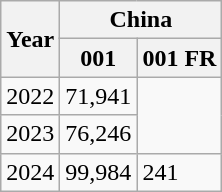<table class="wikitable">
<tr>
<th rowspan="2">Year</th>
<th colspan="2">China</th>
</tr>
<tr>
<th>001</th>
<th>001 FR</th>
</tr>
<tr>
<td>2022</td>
<td>71,941</td>
<td rowspan="2"></td>
</tr>
<tr>
<td>2023</td>
<td>76,246</td>
</tr>
<tr>
<td>2024</td>
<td>99,984</td>
<td>241</td>
</tr>
</table>
